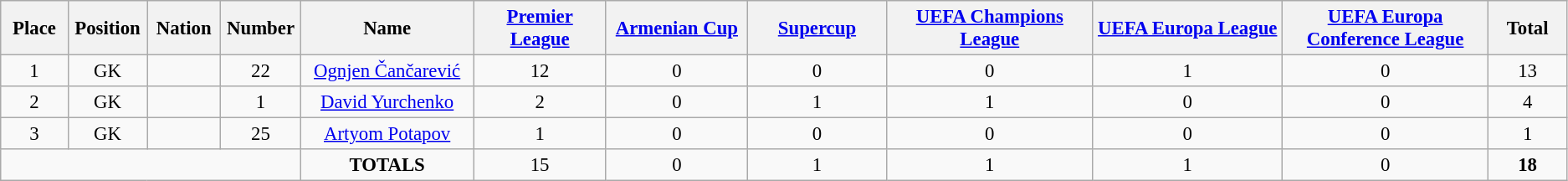<table class="wikitable" style="font-size: 95%; text-align: center;">
<tr>
<th width=60>Place</th>
<th width=60>Position</th>
<th width=60>Nation</th>
<th width=60>Number</th>
<th width=200>Name</th>
<th width=150><a href='#'>Premier League</a></th>
<th width=150><a href='#'>Armenian Cup</a></th>
<th width=150><a href='#'>Supercup</a></th>
<th width=250><a href='#'>UEFA Champions League</a></th>
<th width=250><a href='#'>UEFA Europa League</a></th>
<th width=250><a href='#'>UEFA Europa Conference League</a></th>
<th width=80><strong>Total</strong></th>
</tr>
<tr>
<td>1</td>
<td>GK</td>
<td></td>
<td>22</td>
<td><a href='#'>Ognjen Čančarević</a></td>
<td>12</td>
<td>0</td>
<td>0</td>
<td>0</td>
<td>1</td>
<td>0</td>
<td>13</td>
</tr>
<tr>
<td>2</td>
<td>GK</td>
<td></td>
<td>1</td>
<td><a href='#'>David Yurchenko</a></td>
<td>2</td>
<td>0</td>
<td>1</td>
<td>1</td>
<td>0</td>
<td>0</td>
<td>4</td>
</tr>
<tr>
<td>3</td>
<td>GK</td>
<td></td>
<td>25</td>
<td><a href='#'>Artyom Potapov</a></td>
<td>1</td>
<td>0</td>
<td>0</td>
<td>0</td>
<td>0</td>
<td>0</td>
<td>1</td>
</tr>
<tr>
<td colspan="4"></td>
<td><strong>TOTALS</strong></td>
<td>15</td>
<td>0</td>
<td>1</td>
<td>1</td>
<td>1</td>
<td>0</td>
<td><strong>18</strong></td>
</tr>
</table>
